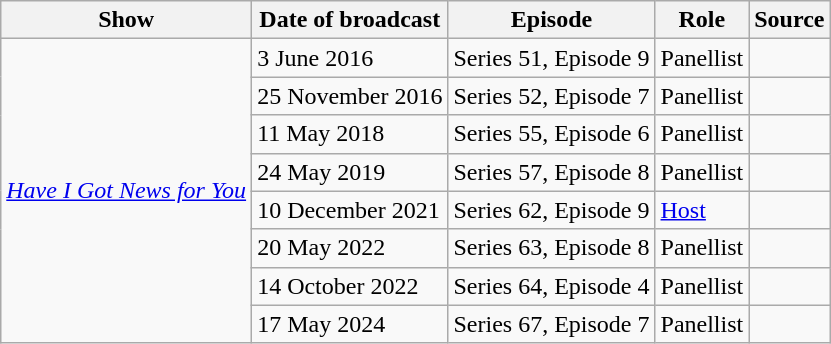<table class="wikitable">
<tr>
<th>Show</th>
<th>Date of broadcast</th>
<th>Episode</th>
<th>Role</th>
<th>Source</th>
</tr>
<tr>
<td rowspan=8><em><a href='#'>Have I Got News for You</a></em></td>
<td>3 June 2016</td>
<td>Series 51, Episode 9</td>
<td>Panellist</td>
<td></td>
</tr>
<tr>
<td>25 November 2016</td>
<td>Series 52, Episode 7</td>
<td>Panellist</td>
<td></td>
</tr>
<tr>
<td>11 May 2018</td>
<td>Series 55, Episode 6</td>
<td>Panellist</td>
<td></td>
</tr>
<tr>
<td>24 May 2019</td>
<td>Series 57, Episode 8</td>
<td>Panellist</td>
<td></td>
</tr>
<tr>
<td>10 December 2021</td>
<td>Series 62, Episode 9</td>
<td><a href='#'>Host</a></td>
<td></td>
</tr>
<tr>
<td>20 May 2022</td>
<td>Series 63, Episode 8</td>
<td>Panellist</td>
<td></td>
</tr>
<tr>
<td>14 October 2022</td>
<td>Series 64, Episode 4</td>
<td>Panellist</td>
<td></td>
</tr>
<tr>
<td>17 May 2024</td>
<td>Series 67, Episode 7</td>
<td>Panellist</td>
<td></td>
</tr>
</table>
